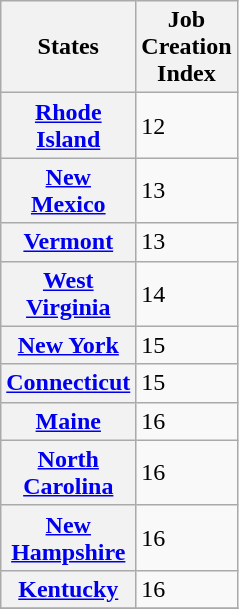<table class="wikitable collapsible sortable" style="width:5em">
<tr>
<th>States</th>
<th>Job Creation Index</th>
</tr>
<tr>
<th><a href='#'>Rhode Island</a></th>
<td>12</td>
</tr>
<tr>
<th><a href='#'>New Mexico</a></th>
<td>13</td>
</tr>
<tr>
<th><a href='#'>Vermont</a></th>
<td>13</td>
</tr>
<tr>
<th><a href='#'>West Virginia</a></th>
<td>14</td>
</tr>
<tr>
<th><a href='#'>New York</a></th>
<td>15</td>
</tr>
<tr>
<th><a href='#'>Connecticut</a></th>
<td>15</td>
</tr>
<tr>
<th><a href='#'>Maine</a></th>
<td>16</td>
</tr>
<tr>
<th><a href='#'>North Carolina</a></th>
<td>16</td>
</tr>
<tr>
<th><a href='#'>New Hampshire</a></th>
<td>16</td>
</tr>
<tr>
<th><a href='#'>Kentucky</a></th>
<td>16</td>
</tr>
<tr>
</tr>
</table>
